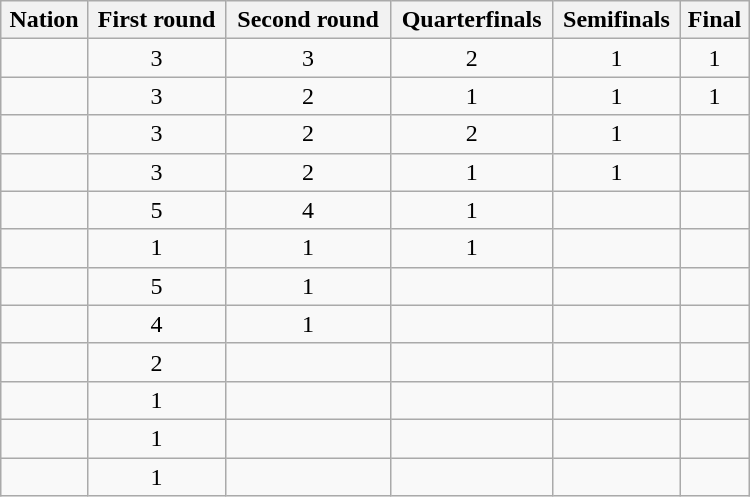<table class="wikitable sortable" style="text-align: center; width:500px ">
<tr>
<th>Nation</th>
<th>First round</th>
<th>Second round</th>
<th>Quarterfinals</th>
<th>Semifinals</th>
<th>Final</th>
</tr>
<tr>
<td></td>
<td>3</td>
<td>3</td>
<td>2</td>
<td>1</td>
<td>1</td>
</tr>
<tr>
<td></td>
<td>3</td>
<td>2</td>
<td>1</td>
<td>1</td>
<td>1</td>
</tr>
<tr>
<td></td>
<td>3</td>
<td>2</td>
<td>2</td>
<td>1</td>
<td></td>
</tr>
<tr>
<td></td>
<td>3</td>
<td>2</td>
<td>1</td>
<td>1</td>
<td></td>
</tr>
<tr>
<td></td>
<td>5</td>
<td>4</td>
<td>1</td>
<td></td>
<td></td>
</tr>
<tr>
<td></td>
<td>1</td>
<td>1</td>
<td>1</td>
<td></td>
<td></td>
</tr>
<tr>
<td></td>
<td>5</td>
<td>1</td>
<td></td>
<td></td>
<td></td>
</tr>
<tr>
<td></td>
<td>4</td>
<td>1</td>
<td></td>
<td></td>
<td></td>
</tr>
<tr>
<td></td>
<td>2</td>
<td></td>
<td></td>
<td></td>
<td></td>
</tr>
<tr>
<td></td>
<td>1</td>
<td></td>
<td></td>
<td></td>
<td></td>
</tr>
<tr>
<td></td>
<td>1</td>
<td></td>
<td></td>
<td></td>
<td></td>
</tr>
<tr>
<td></td>
<td>1</td>
<td></td>
<td></td>
<td></td>
<td></td>
</tr>
</table>
